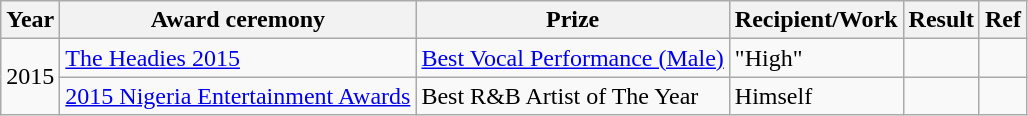<table class ="wikitable">
<tr>
<th>Year</th>
<th>Award ceremony</th>
<th>Prize</th>
<th>Recipient/Work</th>
<th>Result</th>
<th>Ref</th>
</tr>
<tr>
<td rowspan="2">2015</td>
<td><a href='#'>The Headies 2015</a></td>
<td><a href='#'>Best Vocal Performance (Male)</a></td>
<td>"High"</td>
<td></td>
<td></td>
</tr>
<tr>
<td><a href='#'>2015 Nigeria Entertainment Awards</a></td>
<td>Best R&B Artist of The Year</td>
<td>Himself</td>
<td></td>
<td></td>
</tr>
</table>
